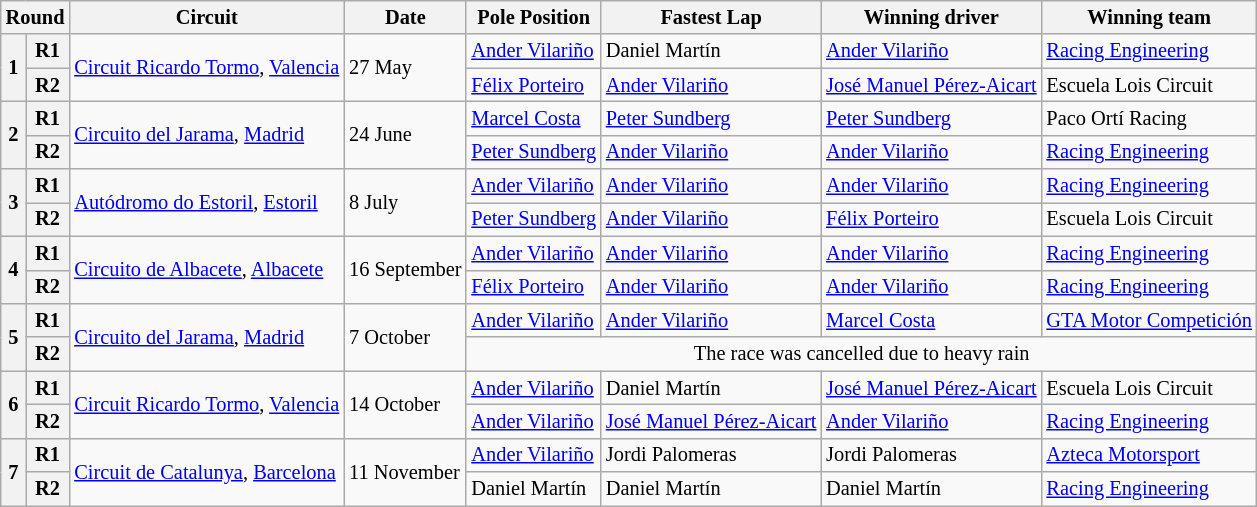<table class="wikitable" style="font-size: 85%;">
<tr>
<th colspan=2>Round</th>
<th>Circuit</th>
<th>Date</th>
<th>Pole Position</th>
<th>Fastest Lap</th>
<th>Winning driver</th>
<th>Winning team</th>
</tr>
<tr>
<th rowspan=2>1</th>
<th>R1</th>
<td rowspan=2> <a href='#'>Circuit Ricardo Tormo</a>, <a href='#'>Valencia</a></td>
<td rowspan=2>27 May</td>
<td> <a href='#'>Ander Vilariño</a></td>
<td> Daniel Martín</td>
<td> <a href='#'>Ander Vilariño</a></td>
<td><a href='#'>Racing Engineering</a></td>
</tr>
<tr>
<th>R2</th>
<td> <a href='#'>Félix Porteiro</a></td>
<td> <a href='#'>Ander Vilariño</a></td>
<td nowrap> <a href='#'>José Manuel Pérez-Aicart</a></td>
<td>Escuela Lois Circuit</td>
</tr>
<tr>
<th rowspan=2>2</th>
<th>R1</th>
<td rowspan=2> <a href='#'>Circuito del Jarama</a>, <a href='#'>Madrid</a></td>
<td rowspan=2>24 June</td>
<td> <a href='#'>Marcel Costa</a></td>
<td> <a href='#'>Peter Sundberg</a></td>
<td> <a href='#'>Peter Sundberg</a></td>
<td>Paco Ortí Racing</td>
</tr>
<tr>
<th>R2</th>
<td> <a href='#'>Peter Sundberg</a></td>
<td> <a href='#'>Ander Vilariño</a></td>
<td> <a href='#'>Ander Vilariño</a></td>
<td><a href='#'>Racing Engineering</a></td>
</tr>
<tr>
<th rowspan=2>3</th>
<th>R1</th>
<td rowspan=2> <a href='#'>Autódromo do Estoril</a>, <a href='#'>Estoril</a></td>
<td rowspan=2>8 July</td>
<td> <a href='#'>Ander Vilariño</a></td>
<td> <a href='#'>Ander Vilariño</a></td>
<td> <a href='#'>Ander Vilariño</a></td>
<td><a href='#'>Racing Engineering</a></td>
</tr>
<tr>
<th>R2</th>
<td nowrap> <a href='#'>Peter Sundberg</a></td>
<td> <a href='#'>Ander Vilariño</a></td>
<td> <a href='#'>Félix Porteiro</a></td>
<td>Escuela Lois Circuit</td>
</tr>
<tr>
<th rowspan=2>4</th>
<th>R1</th>
<td rowspan=2> <a href='#'>Circuito de Albacete</a>, <a href='#'>Albacete</a></td>
<td rowspan=2 nowrap>16 September</td>
<td> <a href='#'>Ander Vilariño</a></td>
<td> <a href='#'>Ander Vilariño</a></td>
<td> <a href='#'>Ander Vilariño</a></td>
<td><a href='#'>Racing Engineering</a></td>
</tr>
<tr>
<th>R2</th>
<td> <a href='#'>Félix Porteiro</a></td>
<td> <a href='#'>Ander Vilariño</a></td>
<td> <a href='#'>Ander Vilariño</a></td>
<td><a href='#'>Racing Engineering</a></td>
</tr>
<tr>
<th rowspan=2>5</th>
<th>R1</th>
<td rowspan=2> <a href='#'>Circuito del Jarama</a>, <a href='#'>Madrid</a></td>
<td rowspan=2>7 October</td>
<td> <a href='#'>Ander Vilariño</a></td>
<td> <a href='#'>Ander Vilariño</a></td>
<td> <a href='#'>Marcel Costa</a></td>
<td nowrap><a href='#'>GTA Motor Competición</a></td>
</tr>
<tr>
<th>R2</th>
<td colspan=4 align=center>The race was cancelled due to heavy rain</td>
</tr>
<tr>
<th rowspan=2>6</th>
<th>R1</th>
<td rowspan=2> <a href='#'>Circuit Ricardo Tormo</a>, <a href='#'>Valencia</a></td>
<td rowspan=2>14 October</td>
<td> <a href='#'>Ander Vilariño</a></td>
<td> Daniel Martín</td>
<td nowrap> <a href='#'>José Manuel Pérez-Aicart</a></td>
<td>Escuela Lois Circuit</td>
</tr>
<tr>
<th>R2</th>
<td> <a href='#'>Ander Vilariño</a></td>
<td nowrap> <a href='#'>José Manuel Pérez-Aicart</a></td>
<td> <a href='#'>Ander Vilariño</a></td>
<td><a href='#'>Racing Engineering</a></td>
</tr>
<tr>
<th rowspan=2>7</th>
<th>R1</th>
<td rowspan=2 nowrap> <a href='#'>Circuit de Catalunya</a>, <a href='#'>Barcelona</a></td>
<td rowspan=2>11 November</td>
<td> <a href='#'>Ander Vilariño</a></td>
<td> Jordi Palomeras</td>
<td> Jordi Palomeras</td>
<td><a href='#'>Azteca Motorsport</a></td>
</tr>
<tr>
<th>R2</th>
<td> Daniel Martín</td>
<td> Daniel Martín</td>
<td> Daniel Martín</td>
<td><a href='#'>Racing Engineering</a></td>
</tr>
</table>
